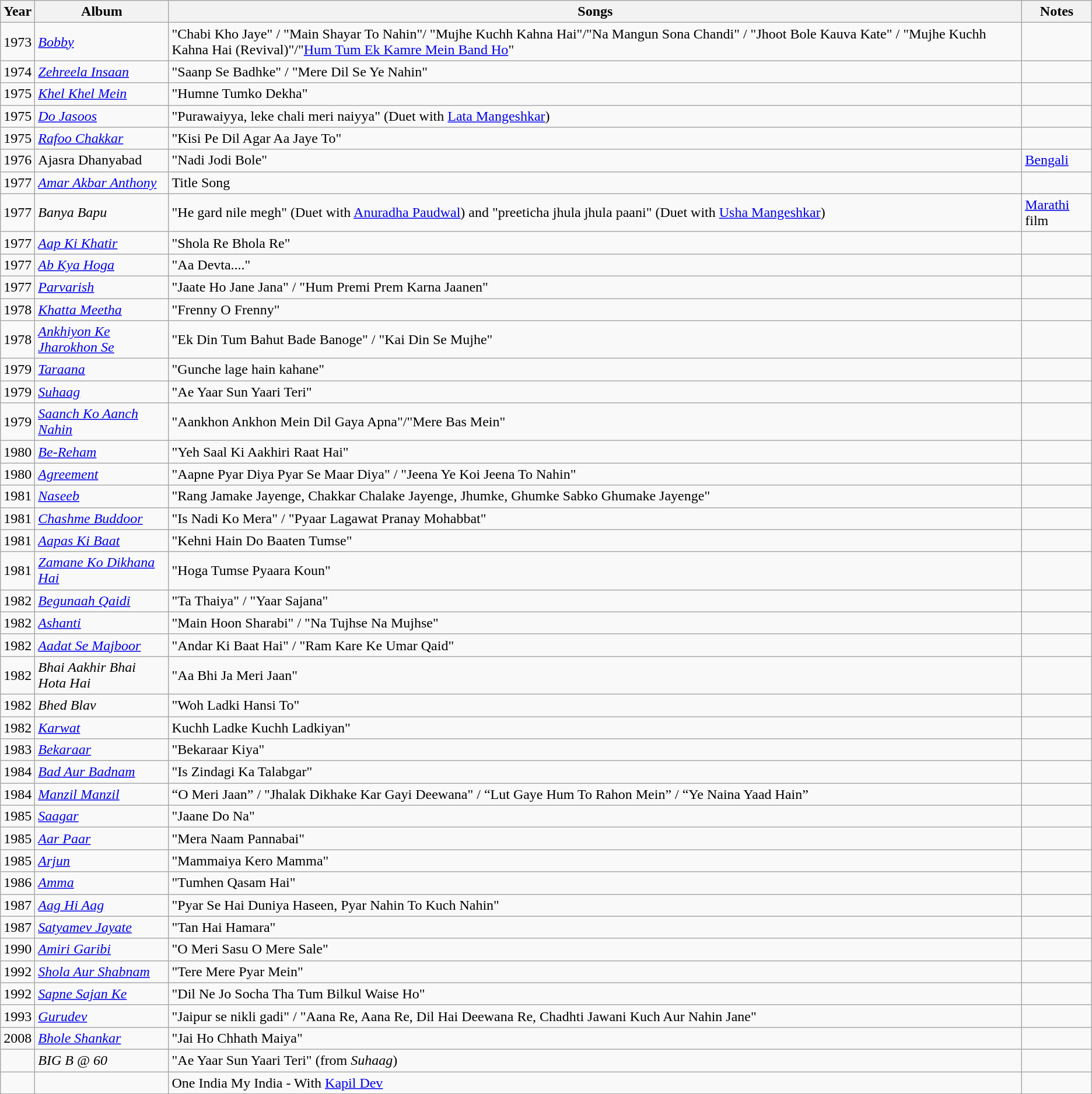<table class="wikitable sortable">
<tr>
<th>Year</th>
<th>Album</th>
<th>Songs</th>
<th>Notes</th>
</tr>
<tr>
<td>1973</td>
<td><em><a href='#'>Bobby</a></em></td>
<td>"Chabi Kho Jaye" / "Main Shayar To Nahin"/ "Mujhe Kuchh Kahna Hai"/"Na Mangun Sona Chandi" / "Jhoot Bole Kauva Kate" / "Mujhe Kuchh Kahna Hai (Revival)"/"<a href='#'>Hum Tum Ek Kamre Mein Band Ho</a>"</td>
<td></td>
</tr>
<tr>
<td>1974</td>
<td><em><a href='#'>Zehreela Insaan</a></em></td>
<td>"Saanp Se Badhke" / "Mere Dil Se Ye Nahin"</td>
<td></td>
</tr>
<tr>
<td>1975</td>
<td><em><a href='#'>Khel Khel Mein</a></em></td>
<td>"Humne Tumko Dekha"</td>
<td></td>
</tr>
<tr>
<td>1975</td>
<td><em><a href='#'>Do Jasoos</a></em></td>
<td>"Purawaiyya, leke chali meri naiyya" (Duet with <a href='#'>Lata Mangeshkar</a>)</td>
<td></td>
</tr>
<tr>
<td>1975</td>
<td><em><a href='#'>Rafoo Chakkar</a></em></td>
<td>"Kisi Pe Dil Agar Aa Jaye To"</td>
<td><br></td>
</tr>
<tr>
<td>1976</td>
<td>Ajasra Dhanyabad</td>
<td>"Nadi Jodi Bole"</td>
<td><a href='#'>Bengali</a></td>
</tr>
<tr>
<td>1977</td>
<td><em><a href='#'>Amar Akbar Anthony</a></em></td>
<td>Title Song</td>
<td></td>
</tr>
<tr>
<td>1977</td>
<td><em>Banya Bapu</em></td>
<td>"He gard nile megh" (Duet with <a href='#'>Anuradha Paudwal</a>) and "preeticha jhula jhula paani" (Duet with <a href='#'>Usha Mangeshkar</a>)</td>
<td><a href='#'>Marathi</a> film</td>
</tr>
<tr>
<td>1977</td>
<td><em><a href='#'>Aap Ki Khatir</a></em></td>
<td>"Shola Re Bhola Re"</td>
<td></td>
</tr>
<tr>
<td>1977</td>
<td><em><a href='#'>Ab Kya Hoga</a></em></td>
<td>"Aa Devta...."</td>
<td></td>
</tr>
<tr>
<td>1977</td>
<td><em><a href='#'>Parvarish</a></em></td>
<td>"Jaate Ho Jane Jana" / "Hum Premi Prem Karna Jaanen"</td>
<td></td>
</tr>
<tr>
<td>1978</td>
<td><em><a href='#'>Khatta Meetha</a></em></td>
<td>"Frenny O Frenny"</td>
<td></td>
</tr>
<tr>
<td>1978</td>
<td><em><a href='#'>Ankhiyon Ke Jharokhon Se</a></em></td>
<td>"Ek Din Tum Bahut Bade Banoge" / "Kai Din Se Mujhe"</td>
<td></td>
</tr>
<tr>
<td>1979</td>
<td><em><a href='#'>Taraana</a></em></td>
<td>"Gunche lage hain kahane"</td>
<td></td>
</tr>
<tr>
<td>1979</td>
<td><em><a href='#'>Suhaag</a></em></td>
<td>"Ae Yaar Sun Yaari Teri"</td>
<td></td>
</tr>
<tr>
<td>1979</td>
<td><em><a href='#'>Saanch Ko Aanch Nahin</a></em></td>
<td>"Aankhon Ankhon Mein Dil Gaya Apna"/"Mere Bas Mein"</td>
<td></td>
</tr>
<tr>
<td>1980</td>
<td><em><a href='#'>Be-Reham</a></em></td>
<td>"Yeh Saal Ki Aakhiri Raat Hai"</td>
<td></td>
</tr>
<tr>
<td>1980</td>
<td><em><a href='#'>Agreement</a></em></td>
<td>"Aapne Pyar Diya Pyar Se Maar Diya" / "Jeena Ye Koi Jeena To Nahin"</td>
<td></td>
</tr>
<tr>
<td>1981</td>
<td><em><a href='#'>Naseeb</a></em></td>
<td>"Rang Jamake Jayenge, Chakkar Chalake Jayenge, Jhumke, Ghumke Sabko Ghumake Jayenge"</td>
<td></td>
</tr>
<tr>
<td>1981</td>
<td><em><a href='#'>Chashme Buddoor</a></em></td>
<td>"Is Nadi Ko Mera" / "Pyaar Lagawat Pranay Mohabbat"</td>
<td></td>
</tr>
<tr>
<td>1981</td>
<td><em><a href='#'>Aapas Ki Baat</a></em></td>
<td>"Kehni Hain Do Baaten Tumse"</td>
<td></td>
</tr>
<tr>
<td>1981</td>
<td><em><a href='#'>Zamane Ko Dikhana Hai</a></em></td>
<td>"Hoga Tumse Pyaara Koun"</td>
<td></td>
</tr>
<tr>
<td>1982</td>
<td><em><a href='#'>Begunaah Qaidi</a></em></td>
<td>"Ta Thaiya" / "Yaar Sajana"</td>
<td></td>
</tr>
<tr>
<td>1982</td>
<td><em><a href='#'>Ashanti</a></em></td>
<td>"Main Hoon Sharabi" / "Na Tujhse Na Mujhse"</td>
<td></td>
</tr>
<tr>
<td>1982</td>
<td><em><a href='#'>Aadat Se Majboor</a></em></td>
<td>"Andar Ki Baat Hai" / "Ram Kare Ke Umar Qaid"</td>
<td></td>
</tr>
<tr>
<td>1982</td>
<td><em>Bhai Aakhir Bhai Hota Hai</em></td>
<td>"Aa Bhi Ja Meri Jaan"</td>
<td></td>
</tr>
<tr>
<td>1982</td>
<td><em>Bhed Blav</em></td>
<td>"Woh Ladki Hansi To"</td>
<td></td>
</tr>
<tr>
<td>1982</td>
<td><em><a href='#'>Karwat</a></em></td>
<td>Kuchh Ladke Kuchh Ladkiyan"</td>
<td></td>
</tr>
<tr>
<td>1983</td>
<td><em><a href='#'>Bekaraar</a></em></td>
<td>"Bekaraar Kiya"</td>
<td></td>
</tr>
<tr>
<td>1984</td>
<td><em><a href='#'>Bad Aur Badnam</a></em></td>
<td>"Is Zindagi Ka Talabgar"</td>
<td></td>
</tr>
<tr>
<td>1984</td>
<td><em><a href='#'>Manzil Manzil</a></em></td>
<td>“O Meri Jaan” / "Jhalak Dikhake Kar Gayi Deewana" / “Lut Gaye Hum To Rahon Mein” / “Ye Naina Yaad Hain”</td>
<td></td>
</tr>
<tr>
<td>1985</td>
<td><em><a href='#'>Saagar</a></em></td>
<td>"Jaane Do Na"</td>
<td></td>
</tr>
<tr>
<td>1985</td>
<td><em><a href='#'>Aar Paar</a></em></td>
<td>"Mera Naam Pannabai"</td>
<td></td>
</tr>
<tr>
<td>1985</td>
<td><em><a href='#'>Arjun</a></em></td>
<td>"Mammaiya Kero Mamma"</td>
<td></td>
</tr>
<tr>
<td>1986</td>
<td><em><a href='#'>Amma</a></em></td>
<td>"Tumhen Qasam Hai"</td>
<td></td>
</tr>
<tr>
<td>1987</td>
<td><em><a href='#'>Aag Hi Aag</a></em></td>
<td>"Pyar Se Hai Duniya Haseen, Pyar Nahin To Kuch Nahin"</td>
<td></td>
</tr>
<tr>
<td>1987</td>
<td><em><a href='#'>Satyamev Jayate</a></em></td>
<td>"Tan Hai Hamara"</td>
<td></td>
</tr>
<tr>
<td>1990</td>
<td><em><a href='#'>Amiri Garibi</a></em></td>
<td>"O Meri Sasu O Mere Sale"</td>
<td></td>
</tr>
<tr>
<td>1992</td>
<td><em><a href='#'>Shola Aur Shabnam</a></em></td>
<td>"Tere Mere Pyar Mein"</td>
<td></td>
</tr>
<tr>
<td>1992</td>
<td><em><a href='#'>Sapne Sajan Ke</a></em></td>
<td>"Dil Ne Jo Socha Tha Tum Bilkul Waise Ho"</td>
<td></td>
</tr>
<tr>
<td>1993</td>
<td><em><a href='#'>Gurudev</a></em></td>
<td>"Jaipur se nikli gadi" / "Aana Re, Aana Re, Dil Hai Deewana Re, Chadhti Jawani Kuch Aur Nahin Jane"</td>
<td></td>
</tr>
<tr>
<td>2008</td>
<td><em><a href='#'>Bhole Shankar</a></em></td>
<td>"Jai Ho Chhath Maiya"</td>
<td></td>
</tr>
<tr>
<td></td>
<td><em>BIG B @ 60</em></td>
<td>"Ae Yaar Sun Yaari Teri" (from <em>Suhaag</em>)</td>
<td></td>
</tr>
<tr>
<td></td>
<td></td>
<td>One India My India - With <a href='#'>Kapil Dev</a></td>
<td></td>
</tr>
<tr>
</tr>
</table>
